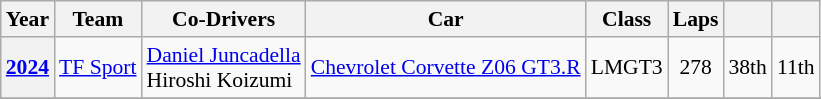<table class="wikitable" style="text-align:center; font-size:90%">
<tr>
<th>Year</th>
<th>Team</th>
<th>Co-Drivers</th>
<th>Car</th>
<th>Class</th>
<th>Laps</th>
<th></th>
<th></th>
</tr>
<tr>
<th><a href='#'>2024</a></th>
<td align="left"nowrap> <a href='#'>TF Sport</a></td>
<td align="left"nowrap> <a href='#'>Daniel Juncadella</a><br> Hiroshi Koizumi</td>
<td align="left"nowrap><a href='#'>Chevrolet Corvette Z06 GT3.R</a></td>
<td>LMGT3</td>
<td>278</td>
<td>38th</td>
<td>11th</td>
</tr>
<tr>
</tr>
<tr>
</tr>
</table>
